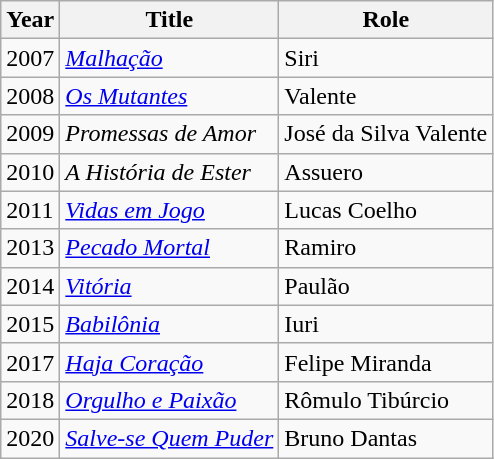<table class="wikitable sortable">
<tr>
<th>Year</th>
<th>Title</th>
<th>Role</th>
</tr>
<tr>
<td>2007</td>
<td><em><a href='#'>Malhação</a></em></td>
<td>Siri</td>
</tr>
<tr>
<td>2008</td>
<td><em><a href='#'>Os Mutantes</a></em></td>
<td>Valente</td>
</tr>
<tr>
<td>2009</td>
<td><em>Promessas de Amor</em></td>
<td>José da Silva Valente</td>
</tr>
<tr>
<td>2010</td>
<td><em>A História de Ester</em></td>
<td>Assuero</td>
</tr>
<tr>
<td>2011</td>
<td><em><a href='#'>Vidas em Jogo</a></em></td>
<td>Lucas Coelho</td>
</tr>
<tr>
<td>2013</td>
<td><em><a href='#'>Pecado Mortal</a></em></td>
<td>Ramiro</td>
</tr>
<tr>
<td>2014</td>
<td><em><a href='#'>Vitória</a></em></td>
<td>Paulão</td>
</tr>
<tr>
<td>2015</td>
<td><em><a href='#'>Babilônia</a></em></td>
<td>Iuri</td>
</tr>
<tr>
<td>2017</td>
<td><em><a href='#'>Haja Coração</a></em></td>
<td>Felipe Miranda</td>
</tr>
<tr>
<td>2018</td>
<td><em><a href='#'>Orgulho e Paixão</a></em></td>
<td>Rômulo Tibúrcio</td>
</tr>
<tr>
<td>2020</td>
<td><em><a href='#'>Salve-se Quem Puder</a></em></td>
<td>Bruno Dantas</td>
</tr>
</table>
